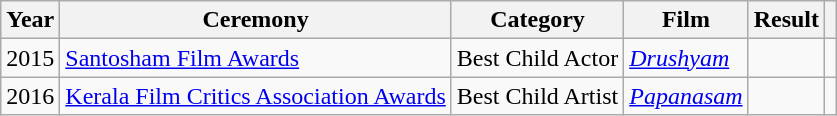<table class="wikitable plainrowheaders">
<tr>
<th scope="col">Year</th>
<th scope="col">Ceremony</th>
<th scope="col">Category</th>
<th>Film</th>
<th scope="col">Result</th>
<th scope="col" class="unsortable"></th>
</tr>
<tr>
<td>2015</td>
<td><a href='#'>Santosham Film Awards</a></td>
<td>Best Child Actor</td>
<td><em><a href='#'>Drushyam</a></em></td>
<td></td>
<td></td>
</tr>
<tr>
<td rowspan="1">2016</td>
<td><a href='#'>Kerala Film Critics Association Awards</a></td>
<td>Best Child Artist</td>
<td><em><a href='#'>Papanasam</a></em></td>
<td></td>
<td style="text-align:center;"></td>
</tr>
</table>
